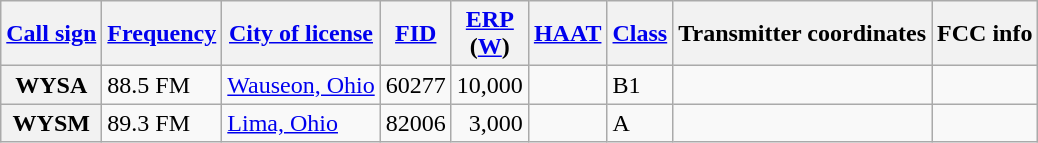<table class="wikitable sortable">
<tr>
<th scope="col"><a href='#'>Call sign</a></th>
<th scope="col" data-sort-type="number"><a href='#'>Frequency</a></th>
<th scope="col"><a href='#'>City of license</a></th>
<th scope="col" data-sort-type="number"><a href='#'>FID</a></th>
<th scope="col" data-sort-type="number"><a href='#'>ERP</a><br>(<a href='#'>W</a>)</th>
<th scope="col" data-sort-type="number"><a href='#'>HAAT</a></th>
<th scope="col"><a href='#'>Class</a></th>
<th scope="col" class="unsortable">Transmitter coordinates</th>
<th scope="col" class="unsortable">FCC info</th>
</tr>
<tr>
<th scope="row">WYSA</th>
<td>88.5 FM</td>
<td><a href='#'>Wauseon, Ohio</a></td>
<td style="text-align: right;">60277</td>
<td style="text-align: right;">10,000</td>
<td></td>
<td>B1</td>
<td></td>
<td></td>
</tr>
<tr>
<th scope="row">WYSM</th>
<td>89.3 FM</td>
<td><a href='#'>Lima, Ohio</a></td>
<td style="text-align: right;">82006</td>
<td style="text-align: right;">3,000</td>
<td></td>
<td>A</td>
<td></td>
<td></td>
</tr>
</table>
